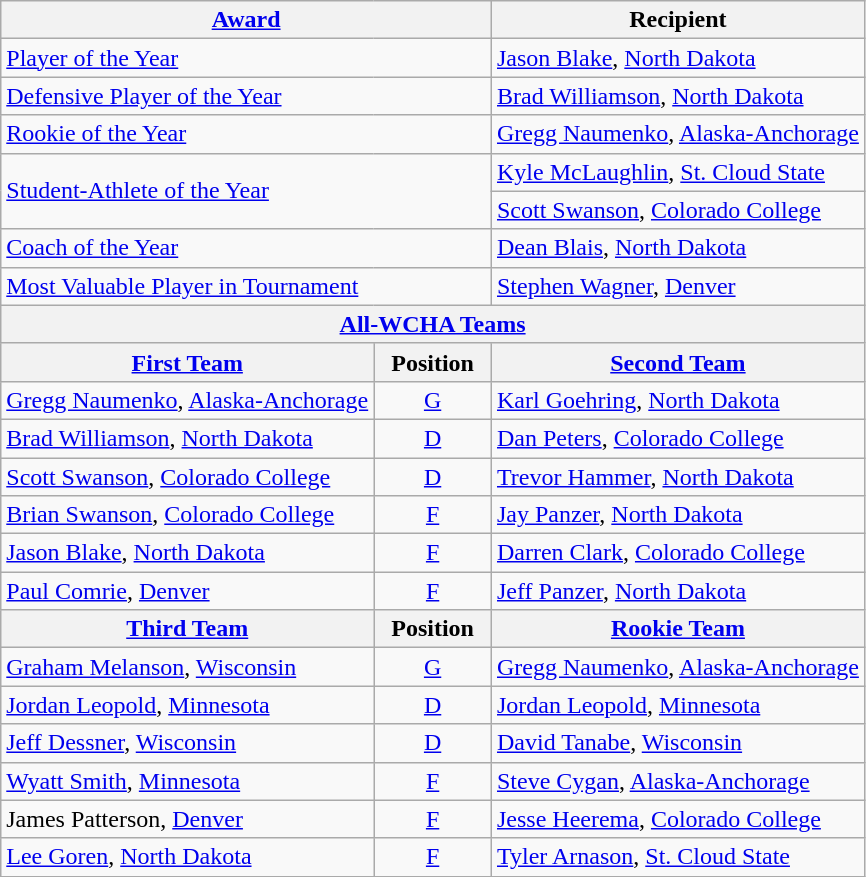<table class="wikitable">
<tr>
<th colspan=2><a href='#'>Award</a></th>
<th>Recipient</th>
</tr>
<tr>
<td colspan=2><a href='#'>Player of the Year</a></td>
<td><a href='#'>Jason Blake</a>, <a href='#'>North Dakota</a></td>
</tr>
<tr>
<td colspan=2><a href='#'>Defensive Player of the Year</a></td>
<td><a href='#'>Brad Williamson</a>, <a href='#'>North Dakota</a></td>
</tr>
<tr>
<td colspan=2><a href='#'>Rookie of the Year</a></td>
<td><a href='#'>Gregg Naumenko</a>, <a href='#'>Alaska-Anchorage</a></td>
</tr>
<tr>
<td colspan=2, rowspan=2><a href='#'>Student-Athlete of the Year</a></td>
<td><a href='#'>Kyle McLaughlin</a>, <a href='#'>St. Cloud State</a></td>
</tr>
<tr>
<td><a href='#'>Scott Swanson</a>, <a href='#'>Colorado College</a></td>
</tr>
<tr>
<td colspan=2><a href='#'>Coach of the Year</a></td>
<td><a href='#'>Dean Blais</a>, <a href='#'>North Dakota</a></td>
</tr>
<tr>
<td colspan=2><a href='#'>Most Valuable Player in Tournament</a></td>
<td><a href='#'>Stephen Wagner</a>, <a href='#'>Denver</a></td>
</tr>
<tr>
<th colspan=3><a href='#'>All-WCHA Teams</a></th>
</tr>
<tr>
<th><a href='#'>First Team</a></th>
<th>  Position  </th>
<th><a href='#'>Second Team</a></th>
</tr>
<tr>
<td><a href='#'>Gregg Naumenko</a>, <a href='#'>Alaska-Anchorage</a></td>
<td align=center><a href='#'>G</a></td>
<td><a href='#'>Karl Goehring</a>, <a href='#'>North Dakota</a></td>
</tr>
<tr>
<td><a href='#'>Brad Williamson</a>, <a href='#'>North Dakota</a></td>
<td align=center><a href='#'>D</a></td>
<td><a href='#'>Dan Peters</a>, <a href='#'>Colorado College</a></td>
</tr>
<tr>
<td><a href='#'>Scott Swanson</a>, <a href='#'>Colorado College</a></td>
<td align=center><a href='#'>D</a></td>
<td><a href='#'>Trevor Hammer</a>, <a href='#'>North Dakota</a></td>
</tr>
<tr>
<td><a href='#'>Brian Swanson</a>, <a href='#'>Colorado College</a></td>
<td align=center><a href='#'>F</a></td>
<td><a href='#'>Jay Panzer</a>, <a href='#'>North Dakota</a></td>
</tr>
<tr>
<td><a href='#'>Jason Blake</a>, <a href='#'>North Dakota</a></td>
<td align=center><a href='#'>F</a></td>
<td><a href='#'>Darren Clark</a>, <a href='#'>Colorado College</a></td>
</tr>
<tr>
<td><a href='#'>Paul Comrie</a>, <a href='#'>Denver</a></td>
<td align=center><a href='#'>F</a></td>
<td><a href='#'>Jeff Panzer</a>, <a href='#'>North Dakota</a></td>
</tr>
<tr>
<th><a href='#'>Third Team</a></th>
<th>  Position  </th>
<th><a href='#'>Rookie Team</a></th>
</tr>
<tr>
<td><a href='#'>Graham Melanson</a>, <a href='#'>Wisconsin</a></td>
<td align=center><a href='#'>G</a></td>
<td><a href='#'>Gregg Naumenko</a>, <a href='#'>Alaska-Anchorage</a></td>
</tr>
<tr>
<td><a href='#'>Jordan Leopold</a>, <a href='#'>Minnesota</a></td>
<td align=center><a href='#'>D</a></td>
<td><a href='#'>Jordan Leopold</a>, <a href='#'>Minnesota</a></td>
</tr>
<tr>
<td><a href='#'>Jeff Dessner</a>, <a href='#'>Wisconsin</a></td>
<td align=center><a href='#'>D</a></td>
<td><a href='#'>David Tanabe</a>, <a href='#'>Wisconsin</a></td>
</tr>
<tr>
<td><a href='#'>Wyatt Smith</a>, <a href='#'>Minnesota</a></td>
<td align=center><a href='#'>F</a></td>
<td><a href='#'>Steve Cygan</a>, <a href='#'>Alaska-Anchorage</a></td>
</tr>
<tr>
<td>James Patterson, <a href='#'>Denver</a></td>
<td align=center><a href='#'>F</a></td>
<td><a href='#'>Jesse Heerema</a>, <a href='#'>Colorado College</a></td>
</tr>
<tr>
<td><a href='#'>Lee Goren</a>, <a href='#'>North Dakota</a></td>
<td align=center><a href='#'>F</a></td>
<td><a href='#'>Tyler Arnason</a>, <a href='#'>St. Cloud State</a></td>
</tr>
</table>
